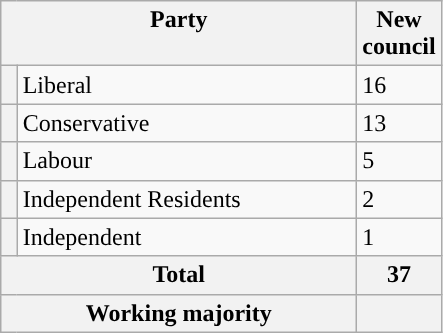<table class="wikitable">
<tr>
<th valign=top colspan="2" style="width: 230px">Party</th>
<th valign=top style="width: 30px">New council</th>
</tr>
<tr>
<th style="background-color: "></th>
<td>Liberal</td>
<td>16</td>
</tr>
<tr>
<th style="background-color: "></th>
<td>Conservative</td>
<td>13</td>
</tr>
<tr>
<th style="background-color: "></th>
<td>Labour</td>
<td>5</td>
</tr>
<tr>
<th style="background-color: "></th>
<td>Independent Residents</td>
<td>2</td>
</tr>
<tr>
<th style="background-color: "></th>
<td>Independent</td>
<td>1</td>
</tr>
<tr>
<th colspan=2>Total</th>
<th style="text-align: center">37</th>
</tr>
<tr>
<th colspan=2>Working majority</th>
<th></th>
</tr>
</table>
